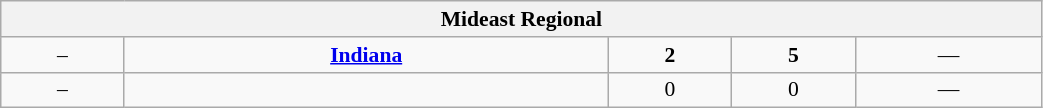<table class="wikitable" style="font-size:90%; width: 55%; text-align: center">
<tr>
<th colspan=5>Mideast Regional</th>
</tr>
<tr>
<td>–</td>
<td><strong><a href='#'>Indiana</a></strong></td>
<td><strong>2</strong></td>
<td><strong>5</strong></td>
<td>—</td>
</tr>
<tr>
<td>–</td>
<td></td>
<td>0</td>
<td>0</td>
<td>—</td>
</tr>
</table>
